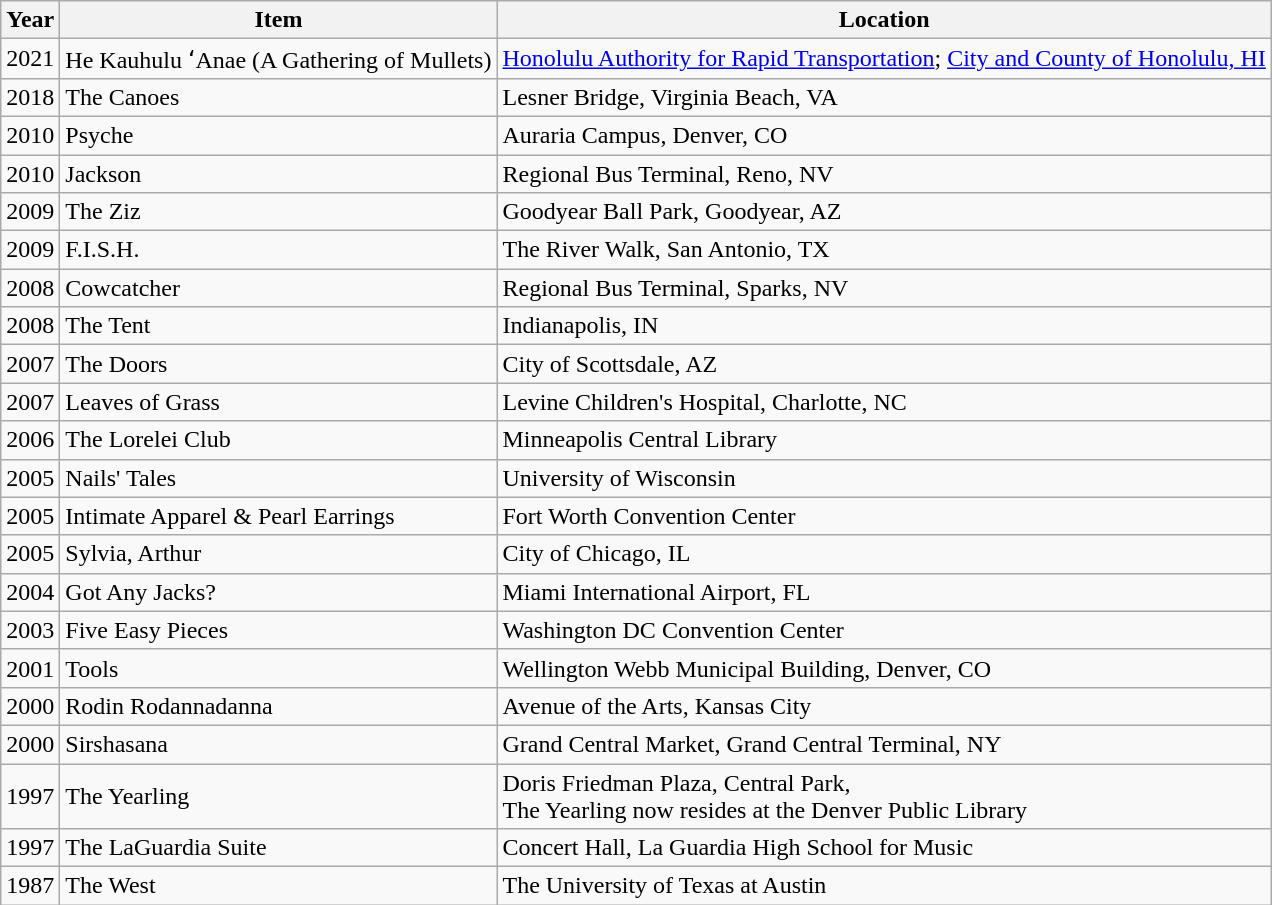<table class="wikitable">
<tr>
<th>Year</th>
<th>Item</th>
<th>Location</th>
</tr>
<tr>
<td>2021</td>
<td>He Kauhulu ʻAnae (A Gathering of Mullets)</td>
<td><a href='#'>Honolulu Authority for Rapid Transportation</a>; <a href='#'>City and County of Honolulu, HI</a></td>
</tr>
<tr>
<td>2018</td>
<td>The Canoes</td>
<td>Lesner Bridge, Virginia Beach, VA</td>
</tr>
<tr>
<td>2010</td>
<td>Psyche</td>
<td>Auraria Campus, Denver, CO</td>
</tr>
<tr>
<td>2010</td>
<td>Jackson</td>
<td>Regional Bus Terminal, Reno, NV</td>
</tr>
<tr>
<td>2009</td>
<td>The Ziz</td>
<td>Goodyear Ball Park, Goodyear, AZ</td>
</tr>
<tr>
<td>2009</td>
<td>F.I.S.H.</td>
<td>The River Walk, San Antonio, TX</td>
</tr>
<tr>
<td>2008</td>
<td>Cowcatcher</td>
<td>Regional Bus Terminal, Sparks, NV</td>
</tr>
<tr>
<td>2008</td>
<td>The Tent</td>
<td>Indianapolis, IN</td>
</tr>
<tr>
<td>2007</td>
<td>The Doors</td>
<td>City of Scottsdale, AZ</td>
</tr>
<tr>
<td>2007</td>
<td>Leaves of Grass</td>
<td>Levine Children's Hospital, Charlotte, NC</td>
</tr>
<tr>
<td>2006</td>
<td>The Lorelei Club</td>
<td>Minneapolis Central Library</td>
</tr>
<tr>
<td>2005</td>
<td>Nails' Tales</td>
<td>University of Wisconsin</td>
</tr>
<tr>
<td>2005</td>
<td>Intimate Apparel & Pearl Earrings</td>
<td>Fort Worth Convention Center</td>
</tr>
<tr>
<td>2005</td>
<td>Sylvia, Arthur</td>
<td>City of Chicago, IL</td>
</tr>
<tr>
<td>2004</td>
<td>Got Any Jacks?</td>
<td>Miami International Airport, FL</td>
</tr>
<tr>
<td>2003</td>
<td>Five Easy Pieces</td>
<td>Washington DC Convention Center</td>
</tr>
<tr>
<td>2001</td>
<td>Tools</td>
<td>Wellington Webb Municipal Building, Denver, CO</td>
</tr>
<tr>
<td>2000</td>
<td>Rodin Rodannadanna</td>
<td>Avenue of the Arts, Kansas City</td>
</tr>
<tr>
<td>2000</td>
<td>Sirshasana</td>
<td>Grand Central Market, Grand Central Terminal, NY</td>
</tr>
<tr>
<td>1997</td>
<td>The Yearling</td>
<td>Doris Friedman Plaza, Central Park,<br>The Yearling now resides at the Denver Public Library</td>
</tr>
<tr>
<td>1997</td>
<td>The LaGuardia Suite</td>
<td>Concert Hall, La Guardia High School for Music</td>
</tr>
<tr>
<td>1987</td>
<td>The West</td>
<td>The University of Texas at Austin</td>
</tr>
</table>
